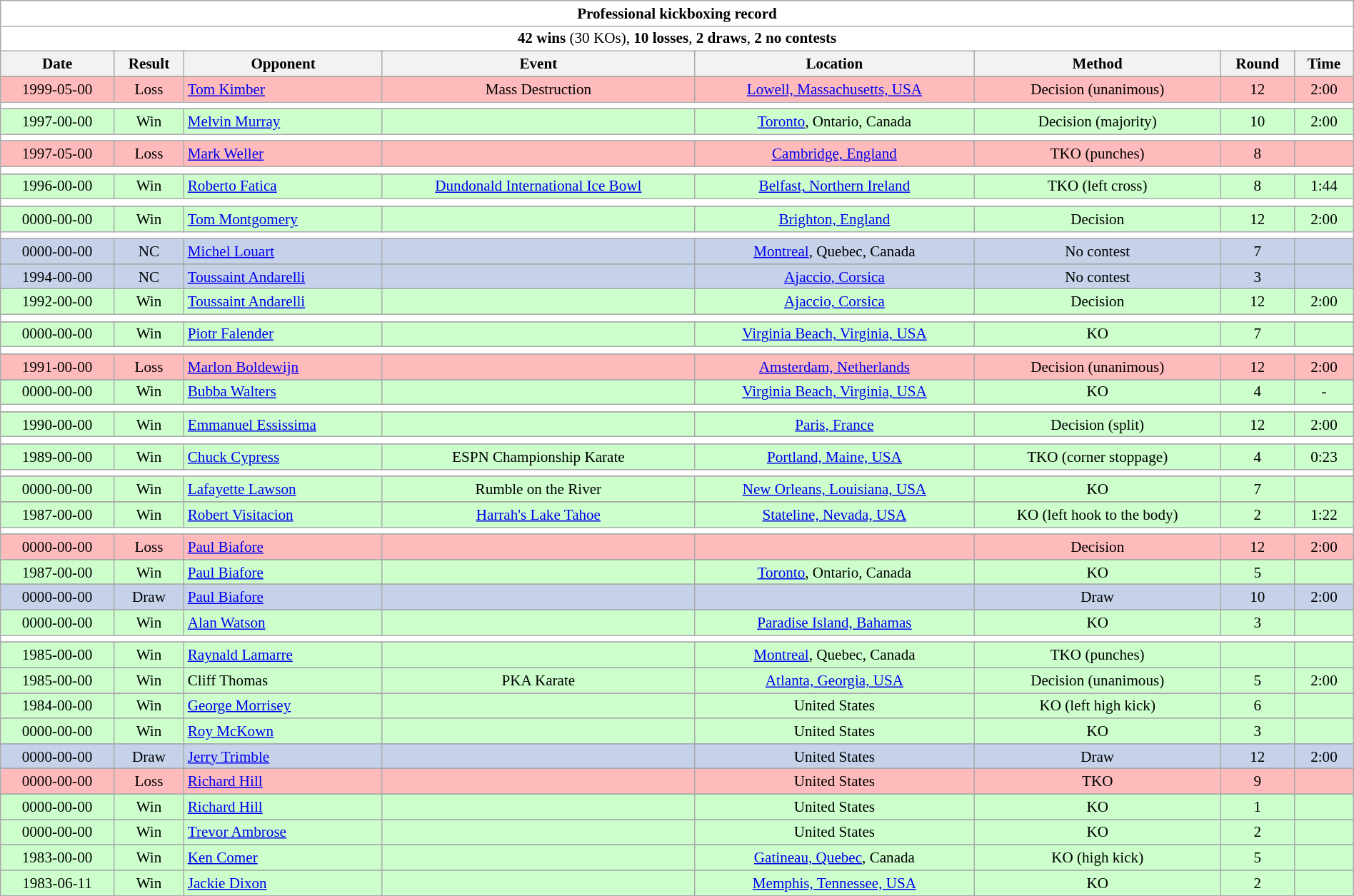<table class="wikitable collapsible" style="font-size:88%; width:100%; text-align:center;">
<tr>
<th colspan=9 style="background:#fff">Professional kickboxing record</th>
</tr>
<tr>
<td colspan=9 style="background:#fff; text-align:center;"><strong>42 wins</strong> (30 KOs), <strong>10 losses</strong>, <strong>2 draws</strong>, <strong>2 no contests</strong></td>
</tr>
<tr>
<th>Date</th>
<th>Result</th>
<th>Opponent</th>
<th>Event</th>
<th>Location</th>
<th>Method</th>
<th>Round</th>
<th>Time</th>
</tr>
<tr>
</tr>
<tr bgcolor="#FFBBBB">
<td>1999-05-00</td>
<td>Loss</td>
<td align=left> <a href='#'>Tom Kimber</a></td>
<td>Mass Destruction</td>
<td><a href='#'>Lowell, Massachusetts, USA</a></td>
<td>Decision (unanimous)</td>
<td>12</td>
<td>2:00</td>
</tr>
<tr>
<th style=background:white colspan=9></th>
</tr>
<tr>
</tr>
<tr bgcolor="#CCFFCC">
<td>1997-00-00</td>
<td>Win</td>
<td align=left> <a href='#'>Melvin Murray</a></td>
<td></td>
<td><a href='#'>Toronto</a>, Ontario, Canada</td>
<td>Decision (majority)</td>
<td>10</td>
<td>2:00</td>
</tr>
<tr>
<th style=background:white colspan=9></th>
</tr>
<tr>
</tr>
<tr bgcolor="#FFBBBB">
<td>1997-05-00</td>
<td>Loss</td>
<td align=left> <a href='#'>Mark Weller</a></td>
<td></td>
<td><a href='#'>Cambridge, England</a></td>
<td>TKO (punches)</td>
<td>8</td>
<td></td>
</tr>
<tr>
<th style=background:white colspan=9></th>
</tr>
<tr>
</tr>
<tr bgcolor="#CCFFCC">
<td>1996-00-00</td>
<td>Win</td>
<td align=left> <a href='#'>Roberto Fatica</a></td>
<td><a href='#'>Dundonald International Ice Bowl</a></td>
<td><a href='#'>Belfast, Northern Ireland</a></td>
<td>TKO (left cross)</td>
<td>8</td>
<td>1:44</td>
</tr>
<tr>
<th style=background:white colspan=9></th>
</tr>
<tr>
</tr>
<tr bgcolor="#CCFFCC">
<td>0000-00-00</td>
<td>Win</td>
<td align=left> <a href='#'>Tom Montgomery</a></td>
<td></td>
<td><a href='#'>Brighton, England</a></td>
<td>Decision</td>
<td>12</td>
<td>2:00</td>
</tr>
<tr>
<th style=background:white colspan=9></th>
</tr>
<tr>
</tr>
<tr style="text-align:center; background:#c5d2ea;">
<td>0000-00-00</td>
<td>NC</td>
<td align=left> <a href='#'>Michel Louart</a></td>
<td></td>
<td><a href='#'>Montreal</a>, Quebec, Canada</td>
<td>No contest</td>
<td>7</td>
<td></td>
</tr>
<tr>
</tr>
<tr style="text-align:center; background:#c5d2ea;">
<td>1994-00-00</td>
<td>NC</td>
<td align=left> <a href='#'>Toussaint Andarelli</a></td>
<td></td>
<td><a href='#'>Ajaccio, Corsica</a></td>
<td>No contest</td>
<td>3</td>
<td></td>
</tr>
<tr>
</tr>
<tr bgcolor="#CCFFCC">
<td>1992-00-00</td>
<td>Win</td>
<td align=left> <a href='#'>Toussaint Andarelli</a></td>
<td></td>
<td><a href='#'>Ajaccio, Corsica</a></td>
<td>Decision</td>
<td>12</td>
<td>2:00</td>
</tr>
<tr>
<th style=background:white colspan=9></th>
</tr>
<tr>
</tr>
<tr bgcolor="#CCFFCC">
<td>0000-00-00</td>
<td>Win</td>
<td align=left> <a href='#'>Piotr Falender</a></td>
<td></td>
<td><a href='#'>Virginia Beach, Virginia, USA</a></td>
<td>KO</td>
<td>7</td>
<td></td>
</tr>
<tr>
<th style=background:white colspan=9></th>
</tr>
<tr>
</tr>
<tr bgcolor="#FFBBBB">
<td>1991-00-00</td>
<td>Loss</td>
<td align=left> <a href='#'>Marlon Boldewijn</a></td>
<td></td>
<td><a href='#'>Amsterdam, Netherlands</a></td>
<td>Decision (unanimous)</td>
<td>12</td>
<td>2:00</td>
</tr>
<tr>
</tr>
<tr bgcolor="#CCFFCC">
<td>0000-00-00</td>
<td>Win</td>
<td align=left> <a href='#'>Bubba Walters</a></td>
<td></td>
<td><a href='#'>Virginia Beach, Virginia, USA</a></td>
<td>KO</td>
<td>4</td>
<td 0>-</td>
</tr>
<tr>
<th style=background:white colspan=9></th>
</tr>
<tr>
</tr>
<tr bgcolor="#CCFFCC">
<td>1990-00-00</td>
<td>Win</td>
<td align=left> <a href='#'>Emmanuel Essissima</a></td>
<td></td>
<td><a href='#'>Paris, France</a></td>
<td>Decision (split)</td>
<td>12</td>
<td>2:00</td>
</tr>
<tr>
<th style=background:white colspan=9></th>
</tr>
<tr>
</tr>
<tr bgcolor="#CCFFCC">
<td>1989-00-00</td>
<td>Win</td>
<td align=left> <a href='#'>Chuck Cypress</a></td>
<td>ESPN Championship Karate</td>
<td><a href='#'>Portland, Maine, USA</a></td>
<td>TKO (corner stoppage)</td>
<td>4</td>
<td>0:23</td>
</tr>
<tr>
<th style=background:white colspan=9></th>
</tr>
<tr>
</tr>
<tr bgcolor="#CCFFCC">
<td>0000-00-00</td>
<td>Win</td>
<td align=left> <a href='#'>Lafayette Lawson</a></td>
<td>Rumble on the River</td>
<td><a href='#'>New Orleans, Louisiana, USA</a></td>
<td>KO</td>
<td>7</td>
<td></td>
</tr>
<tr>
</tr>
<tr bgcolor="#CCFFCC">
<td>1987-00-00</td>
<td>Win</td>
<td align=left> <a href='#'>Robert Visitacion</a></td>
<td><a href='#'>Harrah's Lake Tahoe</a></td>
<td><a href='#'>Stateline, Nevada, USA</a></td>
<td>KO (left hook to the body)</td>
<td>2</td>
<td>1:22</td>
</tr>
<tr>
<th style=background:white colspan=9></th>
</tr>
<tr>
</tr>
<tr bgcolor="#FFBBBB">
<td>0000-00-00</td>
<td>Loss</td>
<td align=left> <a href='#'>Paul Biafore</a></td>
<td></td>
<td></td>
<td>Decision</td>
<td>12</td>
<td>2:00</td>
</tr>
<tr>
</tr>
<tr bgcolor="#CCFFCC">
<td>1987-00-00</td>
<td>Win</td>
<td align=left> <a href='#'>Paul Biafore</a></td>
<td></td>
<td><a href='#'>Toronto</a>, Ontario, Canada</td>
<td>KO</td>
<td>5</td>
<td></td>
</tr>
<tr>
</tr>
<tr style="text-align:center; background:#c5d2ea;">
<td>0000-00-00</td>
<td>Draw</td>
<td align=left> <a href='#'>Paul Biafore</a></td>
<td></td>
<td></td>
<td>Draw</td>
<td>10</td>
<td>2:00</td>
</tr>
<tr>
</tr>
<tr bgcolor="#CCFFCC">
<td>0000-00-00</td>
<td>Win</td>
<td align=left> <a href='#'>Alan Watson</a></td>
<td></td>
<td><a href='#'>Paradise Island, Bahamas</a></td>
<td>KO</td>
<td>3</td>
<td></td>
</tr>
<tr>
<th style=background:white colspan=9></th>
</tr>
<tr>
</tr>
<tr bgcolor="#CCFFCC">
<td>1985-00-00</td>
<td>Win</td>
<td align=left> <a href='#'>Raynald Lamarre</a></td>
<td></td>
<td><a href='#'>Montreal</a>, Quebec, Canada</td>
<td>TKO (punches)</td>
<td></td>
<td></td>
</tr>
<tr>
</tr>
<tr bgcolor="#CCFFCC">
<td>1985-00-00</td>
<td>Win</td>
<td align=left> Cliff Thomas</td>
<td>PKA Karate</td>
<td><a href='#'>Atlanta, Georgia, USA</a></td>
<td>Decision (unanimous)</td>
<td>5</td>
<td>2:00</td>
</tr>
<tr>
</tr>
<tr bgcolor="#CCFFCC">
<td>1984-00-00</td>
<td>Win</td>
<td align=left> <a href='#'>George Morrisey</a></td>
<td></td>
<td>United States</td>
<td>KO (left high kick)</td>
<td>6</td>
<td></td>
</tr>
<tr>
</tr>
<tr bgcolor="#CCFFCC">
<td>0000-00-00</td>
<td>Win</td>
<td align=left> <a href='#'>Roy McKown</a></td>
<td></td>
<td>United States</td>
<td>KO</td>
<td>3</td>
<td></td>
</tr>
<tr>
</tr>
<tr style="text-align:center; background:#c5d2ea;">
<td>0000-00-00</td>
<td>Draw</td>
<td align=left> <a href='#'>Jerry Trimble</a></td>
<td></td>
<td>United States</td>
<td>Draw</td>
<td>12</td>
<td>2:00</td>
</tr>
<tr>
</tr>
<tr bgcolor="#FFBBBB">
<td>0000-00-00</td>
<td>Loss</td>
<td align=left> <a href='#'>Richard Hill</a></td>
<td></td>
<td>United States</td>
<td>TKO</td>
<td>9</td>
<td></td>
</tr>
<tr>
</tr>
<tr bgcolor="#CCFFCC">
<td>0000-00-00</td>
<td>Win</td>
<td align=left> <a href='#'>Richard Hill</a></td>
<td></td>
<td>United States</td>
<td>KO</td>
<td>1</td>
<td></td>
</tr>
<tr>
</tr>
<tr bgcolor="#CCFFCC">
<td>0000-00-00</td>
<td>Win</td>
<td align=left> <a href='#'>Trevor Ambrose</a></td>
<td></td>
<td>United States</td>
<td>KO</td>
<td>2</td>
<td></td>
</tr>
<tr>
</tr>
<tr bgcolor="#CCFFCC">
<td>1983-00-00</td>
<td>Win</td>
<td align=left> <a href='#'>Ken Comer</a></td>
<td></td>
<td><a href='#'>Gatineau, Quebec</a>, Canada</td>
<td>KO (high kick)</td>
<td>5</td>
<td></td>
</tr>
<tr>
</tr>
<tr bgcolor="#CCFFCC">
<td>1983-06-11</td>
<td>Win</td>
<td align=left> <a href='#'>Jackie Dixon</a></td>
<td></td>
<td><a href='#'>Memphis, Tennessee, USA</a></td>
<td>KO</td>
<td>2</td>
<td></td>
</tr>
<tr>
</tr>
</table>
